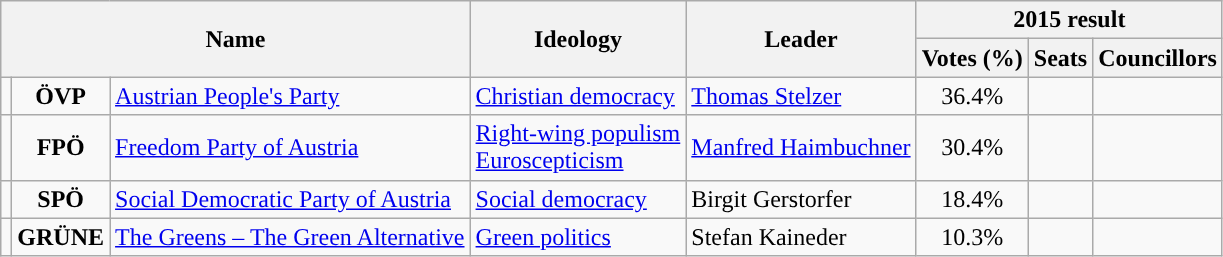<table class="wikitable">
<tr>
<th rowspan="2" colspan="3">Name</th>
<th rowspan="2">Ideology</th>
<th rowspan="2">Leader</th>
<th colspan="3">2015 result</th>
</tr>
<tr>
<th>Votes (%)</th>
<th>Seats</th>
<th>Councillors</th>
</tr>
<tr>
<td style="background:"></td>
<td style="text-align:center;"><strong>ÖVP</strong></td>
<td><a href='#'>Austrian People's Party</a><br></td>
<td><a href='#'>Christian democracy</a></td>
<td><a href='#'>Thomas Stelzer</a></td>
<td style="text-align:center;">36.4%</td>
<td></td>
<td></td>
</tr>
<tr>
<td style="background:"></td>
<td style="text-align:center;"><strong>FPÖ</strong></td>
<td><a href='#'>Freedom Party of Austria</a><br></td>
<td><a href='#'>Right-wing populism</a><br><a href='#'>Euroscepticism</a></td>
<td><a href='#'>Manfred Haimbuchner</a></td>
<td style="text-align:center;">30.4%</td>
<td></td>
<td></td>
</tr>
<tr>
<td style="background:"></td>
<td style="text-align:center;"><strong>SPÖ</strong></td>
<td><a href='#'>Social Democratic Party of Austria</a><br></td>
<td><a href='#'>Social democracy</a></td>
<td>Birgit Gerstorfer</td>
<td style="text-align:center;">18.4%</td>
<td></td>
<td></td>
</tr>
<tr>
<td style="background:"></td>
<td style="text-align:center;"><strong>GRÜNE</strong></td>
<td><a href='#'>The Greens – The Green Alternative</a><br></td>
<td><a href='#'>Green politics</a></td>
<td>Stefan Kaineder</td>
<td style="text-align:center;">10.3%</td>
<td></td>
<td></td>
</tr>
</table>
